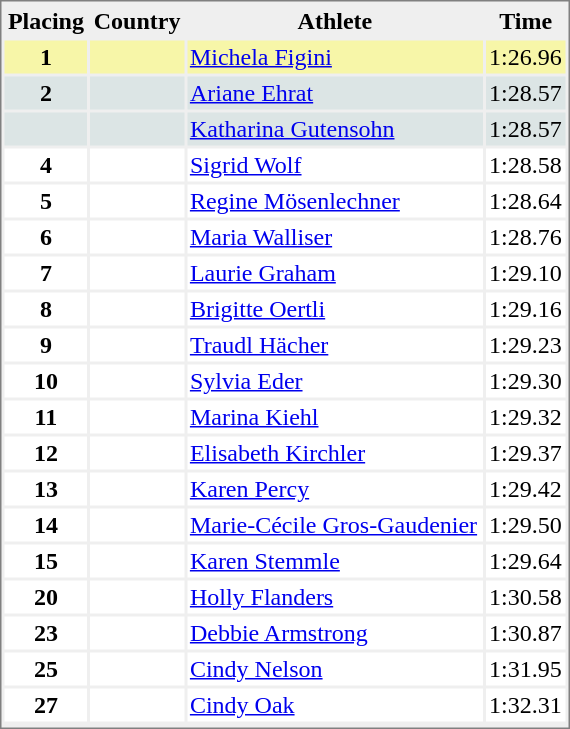<table style="border-style:solid;border-width:1px;border-color:#808080;background-color:#EFEFEF" cellspacing="2" cellpadding="2" width="380px">
<tr bgcolor="#EFEFEF">
<th>Placing</th>
<th>Country</th>
<th>Athlete</th>
<th>Time</th>
</tr>
<tr align="center" valign="top" bgcolor="#F7F6A8">
<th>1</th>
<td></td>
<td align="left"><a href='#'>Michela Figini</a></td>
<td align="left">1:26.96</td>
</tr>
<tr align="center" valign="top" bgcolor="#DCE5E5">
<th>2</th>
<td></td>
<td align="left"><a href='#'>Ariane Ehrat</a></td>
<td align="left">1:28.57</td>
</tr>
<tr align="center" valign="top" bgcolor="#DCE5E5">
<th></th>
<td></td>
<td align="left"><a href='#'>Katharina Gutensohn</a></td>
<td align="left">1:28.57</td>
</tr>
<tr align="center" valign="top" bgcolor="#FFFFFF">
<th>4</th>
<td></td>
<td align="left"><a href='#'>Sigrid Wolf</a></td>
<td align="left">1:28.58</td>
</tr>
<tr align="center" valign="top" bgcolor="#FFFFFF">
<th>5</th>
<td></td>
<td align="left"><a href='#'>Regine Mösenlechner</a></td>
<td align="left">1:28.64</td>
</tr>
<tr align="center" valign="top" bgcolor="#FFFFFF">
<th>6</th>
<td></td>
<td align="left"><a href='#'>Maria Walliser</a></td>
<td align="left">1:28.76</td>
</tr>
<tr align="center" valign="top" bgcolor="#FFFFFF">
<th>7</th>
<td></td>
<td align="left"><a href='#'>Laurie Graham</a></td>
<td align="left">1:29.10</td>
</tr>
<tr align="center" valign="top" bgcolor="#FFFFFF">
<th>8</th>
<td></td>
<td align="left"><a href='#'>Brigitte Oertli</a></td>
<td align="left">1:29.16</td>
</tr>
<tr align="center" valign="top" bgcolor="#FFFFFF">
<th>9</th>
<td></td>
<td align="left"><a href='#'>Traudl Hächer</a></td>
<td align="left">1:29.23</td>
</tr>
<tr align="center" valign="top" bgcolor="#FFFFFF">
<th>10</th>
<td></td>
<td align="left"><a href='#'>Sylvia Eder</a></td>
<td align="left">1:29.30</td>
</tr>
<tr align="center" valign="top" bgcolor="#FFFFFF">
<th>11</th>
<td></td>
<td align="left"><a href='#'>Marina Kiehl</a></td>
<td align="left">1:29.32</td>
</tr>
<tr align="center" valign="top" bgcolor="#FFFFFF">
<th>12</th>
<td></td>
<td align="left"><a href='#'>Elisabeth Kirchler</a></td>
<td align="left">1:29.37</td>
</tr>
<tr align="center" valign="top" bgcolor="#FFFFFF">
<th>13</th>
<td></td>
<td align="left"><a href='#'>Karen Percy</a></td>
<td align="left">1:29.42</td>
</tr>
<tr align="center" valign="top" bgcolor="#FFFFFF">
<th>14</th>
<td></td>
<td align="left"><a href='#'>Marie-Cécile Gros-Gaudenier</a></td>
<td align="left">1:29.50</td>
</tr>
<tr align="center" valign="top" bgcolor="#FFFFFF">
<th>15</th>
<td></td>
<td align="left"><a href='#'>Karen Stemmle</a></td>
<td align="left">1:29.64</td>
</tr>
<tr align="center" valign="top" bgcolor="#FFFFFF">
<th>20</th>
<td></td>
<td align="left"><a href='#'>Holly Flanders</a></td>
<td align="left">1:30.58</td>
</tr>
<tr align="center" valign="top" bgcolor="#FFFFFF">
<th>23</th>
<td></td>
<td align="left"><a href='#'>Debbie Armstrong</a></td>
<td align="left">1:30.87</td>
</tr>
<tr align="center" valign="top" bgcolor="#FFFFFF">
<th>25</th>
<td></td>
<td align="left"><a href='#'>Cindy Nelson</a></td>
<td align="left">1:31.95</td>
</tr>
<tr align="center" valign="top" bgcolor="#FFFFFF">
<th>27</th>
<td></td>
<td align="left"><a href='#'>Cindy Oak</a></td>
<td align="left">1:32.31</td>
</tr>
<tr align="center" valign="top" bgcolor="#FFFFFF">
</tr>
</table>
